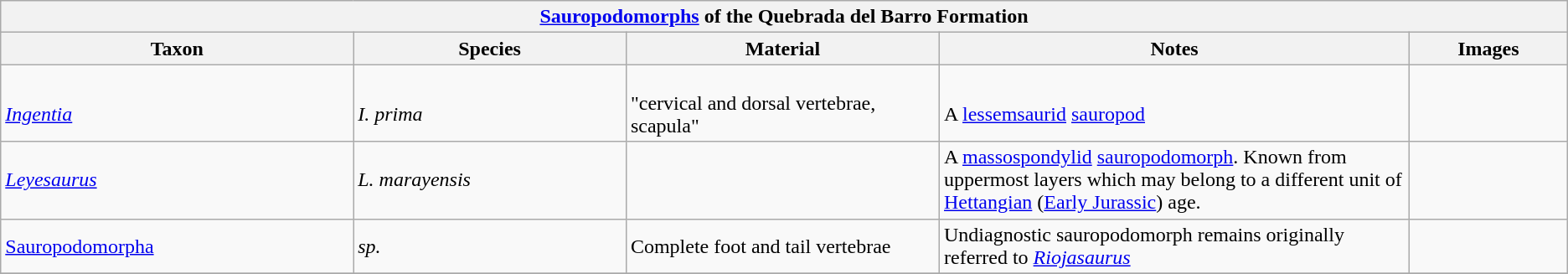<table class="wikitable" align="center">
<tr>
<th colspan="7" align="center"><strong><a href='#'>Sauropodomorphs</a> of the Quebrada del Barro Formation</strong></th>
</tr>
<tr>
<th>Taxon</th>
<th>Species</th>
<th width="20%">Material</th>
<th width="30%">Notes</th>
<th>Images</th>
</tr>
<tr>
<td><br><em><a href='#'>Ingentia</a></em></td>
<td><br><em>I. prima</em></td>
<td><br>"cervical and dorsal vertebrae, scapula"</td>
<td><br>A <a href='#'>lessemsaurid</a> <a href='#'>sauropod</a></td>
<td></td>
</tr>
<tr>
<td><em><a href='#'>Leyesaurus</a></em></td>
<td><em>L. marayensis</em></td>
<td></td>
<td>A <a href='#'>massospondylid</a> <a href='#'>sauropodomorph</a>. Known from uppermost layers which may belong to a different unit of <a href='#'>Hettangian</a> (<a href='#'>Early Jurassic</a>) age.</td>
<td></td>
</tr>
<tr>
<td><a href='#'>Sauropodomorpha</a></td>
<td><em>sp.</em></td>
<td>Complete foot and tail vertebrae</td>
<td>Undiagnostic sauropodomorph remains originally referred to <em><a href='#'>Riojasaurus</a></em></td>
<td></td>
</tr>
<tr>
</tr>
</table>
